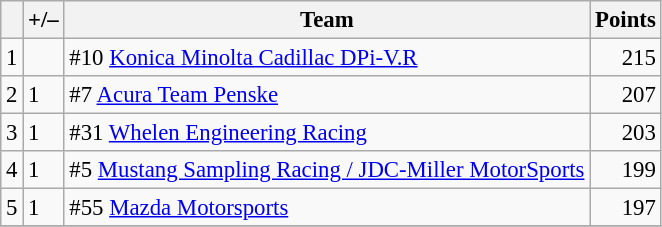<table class="wikitable" style="font-size: 95%;">
<tr>
<th scope="col"></th>
<th scope="col">+/–</th>
<th scope="col">Team</th>
<th scope="col">Points</th>
</tr>
<tr>
<td align=center>1</td>
<td align="left"></td>
<td> #10 <a href='#'>Konica Minolta Cadillac DPi-V.R</a></td>
<td align=right>215</td>
</tr>
<tr>
<td align=center>2</td>
<td align="left"> 1</td>
<td> #7 <a href='#'>Acura Team Penske</a></td>
<td align=right>207</td>
</tr>
<tr>
<td align=center>3</td>
<td align="left"> 1</td>
<td> #31 <a href='#'>Whelen Engineering Racing</a></td>
<td align=right>203</td>
</tr>
<tr>
<td align=center>4</td>
<td align="left"> 1</td>
<td> #5 <a href='#'>Mustang Sampling Racing / JDC-Miller MotorSports</a></td>
<td align=right>199</td>
</tr>
<tr>
<td align=center>5</td>
<td align="left"> 1</td>
<td>  #55 <a href='#'>Mazda Motorsports</a></td>
<td align=right>197</td>
</tr>
<tr>
</tr>
</table>
